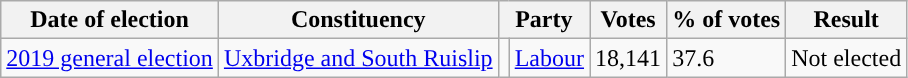<table class="wikitable">
<tr>
<th>Date of election</th>
<th>Constituency</th>
<th colspan="2">Party</th>
<th>Votes</th>
<th>% of votes</th>
<th>Result</th>
</tr>
<tr>
<td><a href='#'>2019 general election</a></td>
<td><a href='#'>Uxbridge and South Ruislip</a></td>
<td style="background-color: "></td>
<td><a href='#'>Labour</a></td>
<td>18,141</td>
<td>37.6</td>
<td>Not elected</td>
</tr>
</table>
